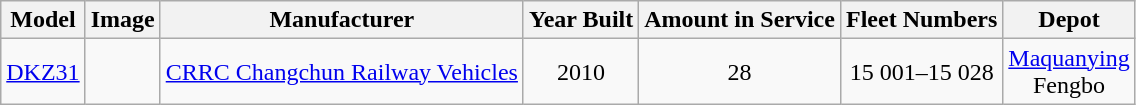<table class="wikitable" style="border-collapse: collapse; text-align: center;">
<tr>
<th>Model</th>
<th>Image</th>
<th>Manufacturer</th>
<th>Year Built</th>
<th>Amount in Service</th>
<th>Fleet Numbers</th>
<th>Depot</th>
</tr>
<tr>
<td><a href='#'>DKZ31</a></td>
<td></td>
<td><a href='#'>CRRC Changchun Railway Vehicles</a></td>
<td>2010</td>
<td>28</td>
<td>15 001–15 028</td>
<td><a href='#'>Maquanying</a><br>Fengbo</td>
</tr>
</table>
